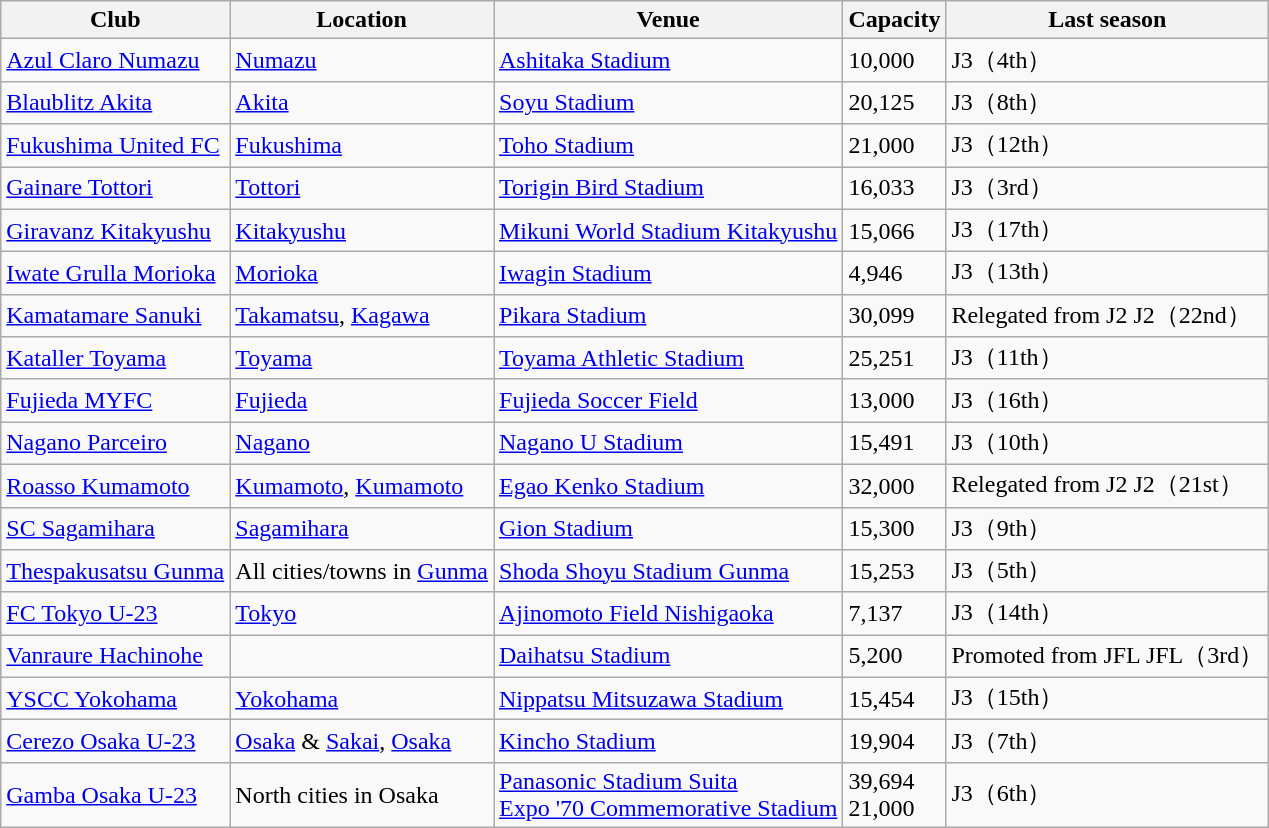<table class="wikitable sortable">
<tr>
<th>Club</th>
<th>Location</th>
<th>Venue</th>
<th>Capacity</th>
<th>Last season</th>
</tr>
<tr>
<td><a href='#'>Azul Claro Numazu</a></td>
<td><a href='#'>Numazu</a></td>
<td><a href='#'>Ashitaka Stadium</a></td>
<td>10,000</td>
<td>J3（4th）</td>
</tr>
<tr>
<td><a href='#'>Blaublitz Akita</a></td>
<td><a href='#'>Akita</a></td>
<td><a href='#'>Soyu Stadium</a></td>
<td>20,125</td>
<td>J3（8th）</td>
</tr>
<tr>
<td><a href='#'>Fukushima United FC</a></td>
<td><a href='#'>Fukushima</a></td>
<td><a href='#'>Toho Stadium</a></td>
<td>21,000</td>
<td>J3（12th）</td>
</tr>
<tr>
<td><a href='#'>Gainare Tottori</a></td>
<td><a href='#'>Tottori</a></td>
<td><a href='#'>Torigin Bird Stadium</a></td>
<td>16,033</td>
<td>J3（3rd）</td>
</tr>
<tr>
<td><a href='#'>Giravanz Kitakyushu</a></td>
<td><a href='#'>Kitakyushu</a></td>
<td><a href='#'>Mikuni World Stadium Kitakyushu</a></td>
<td>15,066</td>
<td>J3（17th）</td>
</tr>
<tr>
<td><a href='#'>Iwate Grulla Morioka</a></td>
<td><a href='#'>Morioka</a></td>
<td><a href='#'>Iwagin Stadium</a></td>
<td>4,946</td>
<td>J3（13th）</td>
</tr>
<tr>
<td><a href='#'>Kamatamare Sanuki</a></td>
<td><a href='#'>Takamatsu</a>, <a href='#'>Kagawa</a></td>
<td><a href='#'>Pikara Stadium</a></td>
<td>30,099</td>
<td>Relegated from J2  J2（22nd）</td>
</tr>
<tr>
<td><a href='#'>Kataller Toyama</a></td>
<td><a href='#'>Toyama</a></td>
<td><a href='#'>Toyama Athletic Stadium</a></td>
<td>25,251</td>
<td>J3（11th）</td>
</tr>
<tr>
<td><a href='#'>Fujieda MYFC</a></td>
<td><a href='#'>Fujieda</a></td>
<td><a href='#'>Fujieda Soccer Field</a></td>
<td>13,000</td>
<td>J3（16th）</td>
</tr>
<tr>
<td><a href='#'>Nagano Parceiro</a></td>
<td><a href='#'>Nagano</a></td>
<td><a href='#'>Nagano U Stadium</a></td>
<td>15,491</td>
<td>J3（10th）</td>
</tr>
<tr>
<td><a href='#'>Roasso Kumamoto</a></td>
<td><a href='#'>Kumamoto</a>, <a href='#'>Kumamoto</a></td>
<td><a href='#'>Egao Kenko Stadium</a></td>
<td>32,000</td>
<td>Relegated from J2  J2（21st）</td>
</tr>
<tr>
<td><a href='#'>SC Sagamihara</a></td>
<td><a href='#'>Sagamihara</a></td>
<td><a href='#'>Gion Stadium</a></td>
<td>15,300</td>
<td>J3（9th）</td>
</tr>
<tr>
<td><a href='#'>Thespakusatsu Gunma</a></td>
<td>All cities/towns in <a href='#'>Gunma</a></td>
<td><a href='#'>Shoda Shoyu Stadium Gunma</a></td>
<td>15,253</td>
<td>J3（5th）</td>
</tr>
<tr>
<td><a href='#'>FC Tokyo U-23</a></td>
<td><a href='#'>Tokyo</a></td>
<td><a href='#'>Ajinomoto Field Nishigaoka</a></td>
<td>7,137</td>
<td>J3（14th）</td>
</tr>
<tr>
<td><a href='#'>Vanraure Hachinohe</a></td>
<td></td>
<td><a href='#'>Daihatsu Stadium</a></td>
<td>5,200</td>
<td>Promoted from JFL  JFL（3rd）</td>
</tr>
<tr>
<td><a href='#'>YSCC Yokohama</a></td>
<td><a href='#'>Yokohama</a></td>
<td><a href='#'>Nippatsu Mitsuzawa Stadium</a></td>
<td>15,454</td>
<td>J3（15th）</td>
</tr>
<tr>
<td><a href='#'>Cerezo Osaka U-23</a></td>
<td><a href='#'>Osaka</a> & <a href='#'>Sakai</a>, <a href='#'>Osaka</a></td>
<td><a href='#'>Kincho Stadium</a></td>
<td>19,904</td>
<td>J3（7th）</td>
</tr>
<tr>
<td><a href='#'>Gamba Osaka U-23</a></td>
<td>North cities in Osaka</td>
<td><a href='#'>Panasonic Stadium Suita</a><br><a href='#'>Expo '70 Commemorative Stadium</a></td>
<td>39,694<br>21,000</td>
<td>J3（6th）</td>
</tr>
</table>
